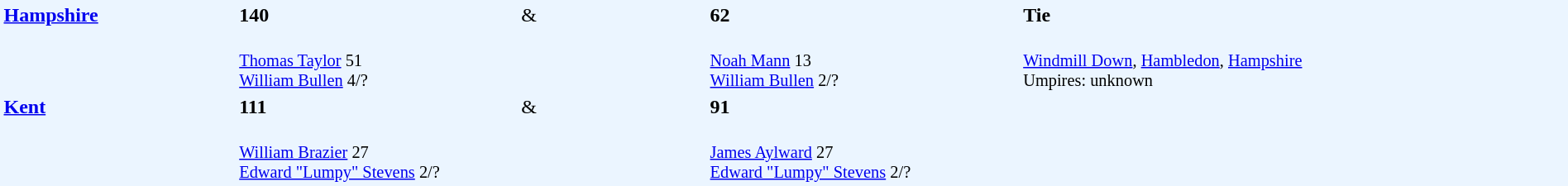<table width="100%" style="background: #EBF5FF">
<tr>
<td width="15%" valign="top" rowspan="2"><strong><a href='#'>Hampshire</a></strong></td>
<td width="18%"><strong>140</strong></td>
<td width="12%">&</td>
<td width="20%"><strong>62</strong></td>
<td width="35%"><strong>Tie</strong></td>
</tr>
<tr>
<td style="font-size: 85%;" valign="top"><br><a href='#'>Thomas Taylor</a> 51<br>
<a href='#'>William Bullen</a> 4/?</td>
<td></td>
<td style="font-size: 85%;"><br><a href='#'>Noah Mann</a> 13<br>
<a href='#'>William Bullen</a> 2/?</td>
<td valign="top" style="font-size: 85%;" rowspan="3"><br><a href='#'>Windmill Down</a>, <a href='#'>Hambledon</a>, <a href='#'>Hampshire</a><br>
Umpires: unknown</td>
</tr>
<tr>
<td valign="top" rowspan="2"><strong><a href='#'>Kent</a></strong></td>
<td><strong>111</strong></td>
<td>&</td>
<td><strong>91</strong></td>
</tr>
<tr>
<td style="font-size: 85%;"><br><a href='#'>William Brazier</a> 27<br>
<a href='#'>Edward "Lumpy" Stevens</a> 2/?</td>
<td></td>
<td valign="top" style="font-size: 85%;"><br><a href='#'>James Aylward</a> 27<br>
<a href='#'>Edward "Lumpy" Stevens</a> 2/?</td>
</tr>
</table>
